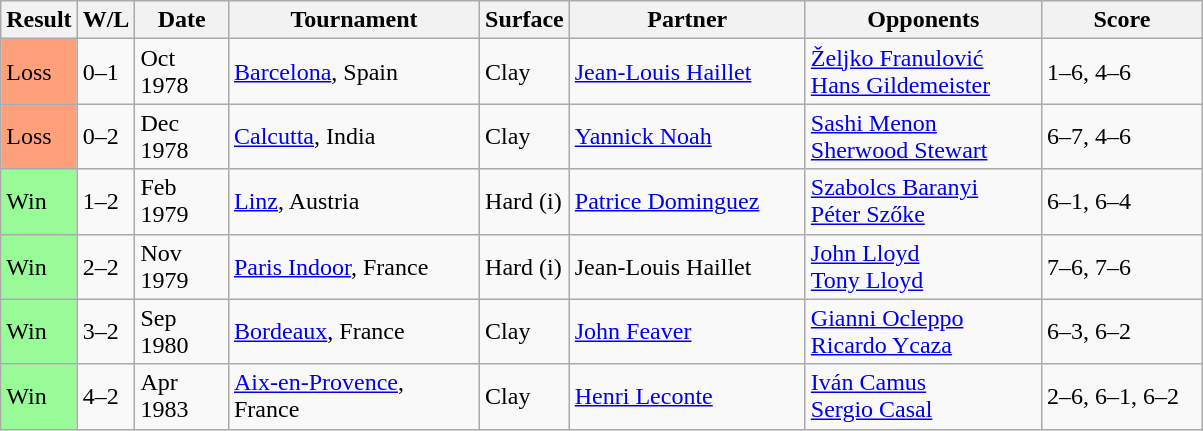<table class="sortable wikitable">
<tr>
<th style="width:40px">Result</th>
<th style="width:30px" class="unsortable">W/L</th>
<th style="width:55px">Date</th>
<th style="width:160px">Tournament</th>
<th style="width:50px">Surface</th>
<th style="width:150px">Partner</th>
<th style="width:150px">Opponents</th>
<th style="width:100px" class="unsortable">Score</th>
</tr>
<tr>
<td style="background:#ffa07a;">Loss</td>
<td>0–1</td>
<td>Oct 1978</td>
<td><a href='#'>Barcelona</a>, Spain</td>
<td>Clay</td>
<td> <a href='#'>Jean-Louis Haillet</a></td>
<td> <a href='#'>Željko Franulović</a> <br>  <a href='#'>Hans Gildemeister</a></td>
<td>1–6, 4–6</td>
</tr>
<tr>
<td style="background:#ffa07a;">Loss</td>
<td>0–2</td>
<td>Dec 1978</td>
<td><a href='#'>Calcutta</a>, India</td>
<td>Clay</td>
<td> <a href='#'>Yannick Noah</a></td>
<td> <a href='#'>Sashi Menon</a> <br>  <a href='#'>Sherwood Stewart</a></td>
<td>6–7, 4–6</td>
</tr>
<tr>
<td style="background:#98fb98;">Win</td>
<td>1–2</td>
<td>Feb 1979</td>
<td><a href='#'>Linz</a>, Austria</td>
<td>Hard (i)</td>
<td> <a href='#'>Patrice Dominguez</a></td>
<td> <a href='#'>Szabolcs Baranyi</a> <br>  <a href='#'>Péter Szőke</a></td>
<td>6–1, 6–4</td>
</tr>
<tr>
<td style="background:#98fb98;">Win</td>
<td>2–2</td>
<td>Nov 1979</td>
<td><a href='#'>Paris Indoor</a>, France</td>
<td>Hard (i)</td>
<td> Jean-Louis Haillet</td>
<td> <a href='#'>John Lloyd</a> <br>  <a href='#'>Tony Lloyd</a></td>
<td>7–6, 7–6</td>
</tr>
<tr>
<td style="background:#98fb98;">Win</td>
<td>3–2</td>
<td>Sep 1980</td>
<td><a href='#'>Bordeaux</a>, France</td>
<td>Clay</td>
<td> <a href='#'>John Feaver</a></td>
<td> <a href='#'>Gianni Ocleppo</a> <br>  <a href='#'>Ricardo Ycaza</a></td>
<td>6–3, 6–2</td>
</tr>
<tr>
<td style="background:#98fb98;">Win</td>
<td>4–2</td>
<td>Apr 1983</td>
<td><a href='#'>Aix-en-Provence</a>, France</td>
<td>Clay</td>
<td> <a href='#'>Henri Leconte</a></td>
<td> <a href='#'>Iván Camus</a> <br>  <a href='#'>Sergio Casal</a></td>
<td>2–6, 6–1, 6–2</td>
</tr>
</table>
